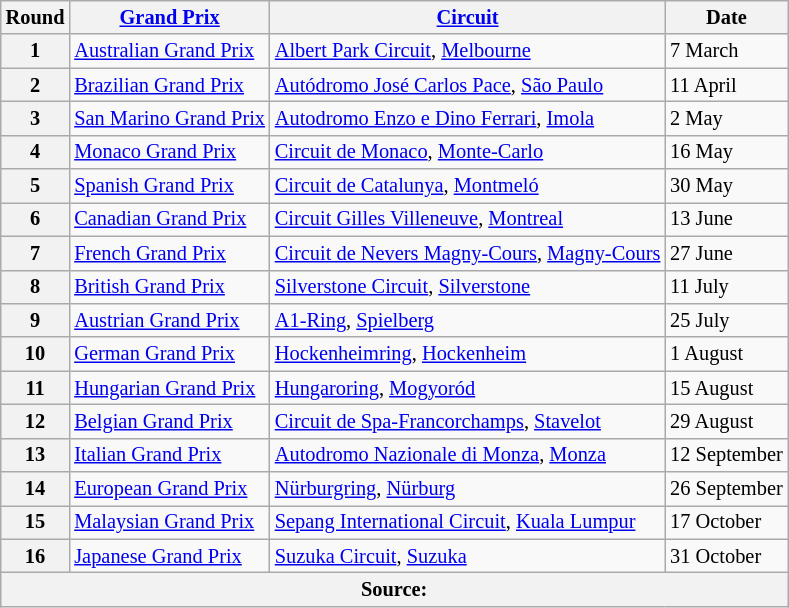<table class="wikitable" style="font-size: 85%;">
<tr>
<th>Round</th>
<th><a href='#'>Grand Prix</a></th>
<th><a href='#'>Circuit</a></th>
<th>Date</th>
</tr>
<tr>
<th>1</th>
<td><a href='#'>Australian Grand Prix</a></td>
<td> <a href='#'>Albert Park Circuit</a>, <a href='#'>Melbourne</a></td>
<td>7 March</td>
</tr>
<tr>
<th>2</th>
<td><a href='#'>Brazilian Grand Prix</a></td>
<td> <a href='#'>Autódromo José Carlos Pace</a>, <a href='#'>São Paulo</a></td>
<td>11 April</td>
</tr>
<tr>
<th>3</th>
<td><a href='#'>San Marino Grand Prix</a></td>
<td> <a href='#'>Autodromo Enzo e Dino Ferrari</a>, <a href='#'>Imola</a></td>
<td>2 May</td>
</tr>
<tr>
<th>4</th>
<td><a href='#'>Monaco Grand Prix</a></td>
<td> <a href='#'>Circuit de Monaco</a>, <a href='#'>Monte-Carlo</a></td>
<td>16 May</td>
</tr>
<tr>
<th>5</th>
<td><a href='#'>Spanish Grand Prix</a></td>
<td> <a href='#'>Circuit de Catalunya</a>, <a href='#'>Montmeló</a></td>
<td>30 May</td>
</tr>
<tr>
<th>6</th>
<td><a href='#'>Canadian Grand Prix</a></td>
<td> <a href='#'>Circuit Gilles Villeneuve</a>, <a href='#'>Montreal</a></td>
<td>13 June</td>
</tr>
<tr>
<th>7</th>
<td><a href='#'>French Grand Prix</a></td>
<td> <a href='#'>Circuit de Nevers Magny-Cours</a>, <a href='#'>Magny-Cours</a></td>
<td>27 June</td>
</tr>
<tr>
<th>8</th>
<td><a href='#'>British Grand Prix</a></td>
<td> <a href='#'>Silverstone Circuit</a>, <a href='#'>Silverstone</a></td>
<td>11 July</td>
</tr>
<tr>
<th>9</th>
<td><a href='#'>Austrian Grand Prix</a></td>
<td> <a href='#'>A1-Ring</a>, <a href='#'>Spielberg</a></td>
<td>25 July</td>
</tr>
<tr>
<th>10</th>
<td><a href='#'>German Grand Prix</a></td>
<td> <a href='#'>Hockenheimring</a>, <a href='#'>Hockenheim</a></td>
<td>1 August</td>
</tr>
<tr>
<th>11</th>
<td><a href='#'>Hungarian Grand Prix</a></td>
<td> <a href='#'>Hungaroring</a>, <a href='#'>Mogyoród</a></td>
<td>15 August</td>
</tr>
<tr>
<th>12</th>
<td><a href='#'>Belgian Grand Prix</a></td>
<td> <a href='#'>Circuit de Spa-Francorchamps</a>, <a href='#'>Stavelot</a></td>
<td>29 August</td>
</tr>
<tr>
<th>13</th>
<td><a href='#'>Italian Grand Prix</a></td>
<td> <a href='#'>Autodromo Nazionale di Monza</a>, <a href='#'>Monza</a></td>
<td>12 September</td>
</tr>
<tr>
<th>14</th>
<td><a href='#'>European Grand Prix</a></td>
<td> <a href='#'>Nürburgring</a>, <a href='#'>Nürburg</a></td>
<td>26 September</td>
</tr>
<tr>
<th>15</th>
<td><a href='#'>Malaysian Grand Prix</a></td>
<td> <a href='#'>Sepang International Circuit</a>, <a href='#'>Kuala Lumpur</a></td>
<td>17 October</td>
</tr>
<tr>
<th>16</th>
<td><a href='#'>Japanese Grand Prix</a></td>
<td> <a href='#'>Suzuka Circuit</a>, <a href='#'>Suzuka</a></td>
<td>31 October</td>
</tr>
<tr>
<th colspan="4" align="center">Source:</th>
</tr>
</table>
